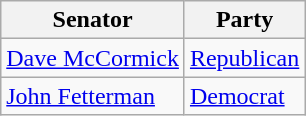<table class="wikitable">
<tr>
<th>Senator</th>
<th>Party</th>
</tr>
<tr>
<td><a href='#'>Dave McCormick</a></td>
<td><a href='#'>Republican</a></td>
</tr>
<tr>
<td><a href='#'>John Fetterman</a></td>
<td><a href='#'>Democrat</a></td>
</tr>
</table>
